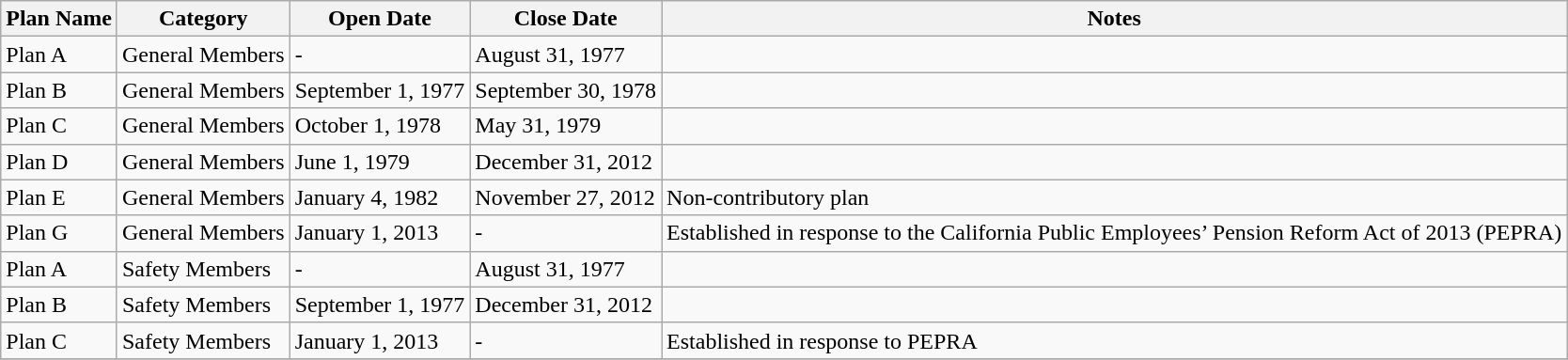<table class="wikitable">
<tr>
<th>Plan Name</th>
<th>Category</th>
<th>Open Date</th>
<th>Close Date</th>
<th>Notes</th>
</tr>
<tr>
<td>Plan A</td>
<td>General Members</td>
<td>-</td>
<td>August 31, 1977</td>
<td></td>
</tr>
<tr>
<td>Plan B</td>
<td>General Members</td>
<td>September 1, 1977</td>
<td>September 30, 1978</td>
<td></td>
</tr>
<tr>
<td>Plan C</td>
<td>General Members</td>
<td>October 1, 1978</td>
<td>May 31, 1979</td>
<td></td>
</tr>
<tr>
<td>Plan D</td>
<td>General Members</td>
<td>June 1, 1979</td>
<td>December 31, 2012</td>
<td></td>
</tr>
<tr>
<td>Plan E</td>
<td>General Members</td>
<td>January 4, 1982</td>
<td>November 27, 2012</td>
<td>Non-contributory plan</td>
</tr>
<tr>
<td>Plan G</td>
<td>General Members</td>
<td>January 1, 2013</td>
<td>-</td>
<td>Established in response to the California Public Employees’ Pension Reform Act of 2013 (PEPRA)</td>
</tr>
<tr>
<td>Plan A</td>
<td>Safety Members</td>
<td>-</td>
<td>August 31, 1977</td>
<td></td>
</tr>
<tr>
<td>Plan B</td>
<td>Safety Members</td>
<td>September 1, 1977</td>
<td>December 31, 2012</td>
<td></td>
</tr>
<tr>
<td>Plan C</td>
<td>Safety Members</td>
<td>January 1, 2013</td>
<td>-</td>
<td>Established in response to PEPRA</td>
</tr>
<tr>
</tr>
</table>
